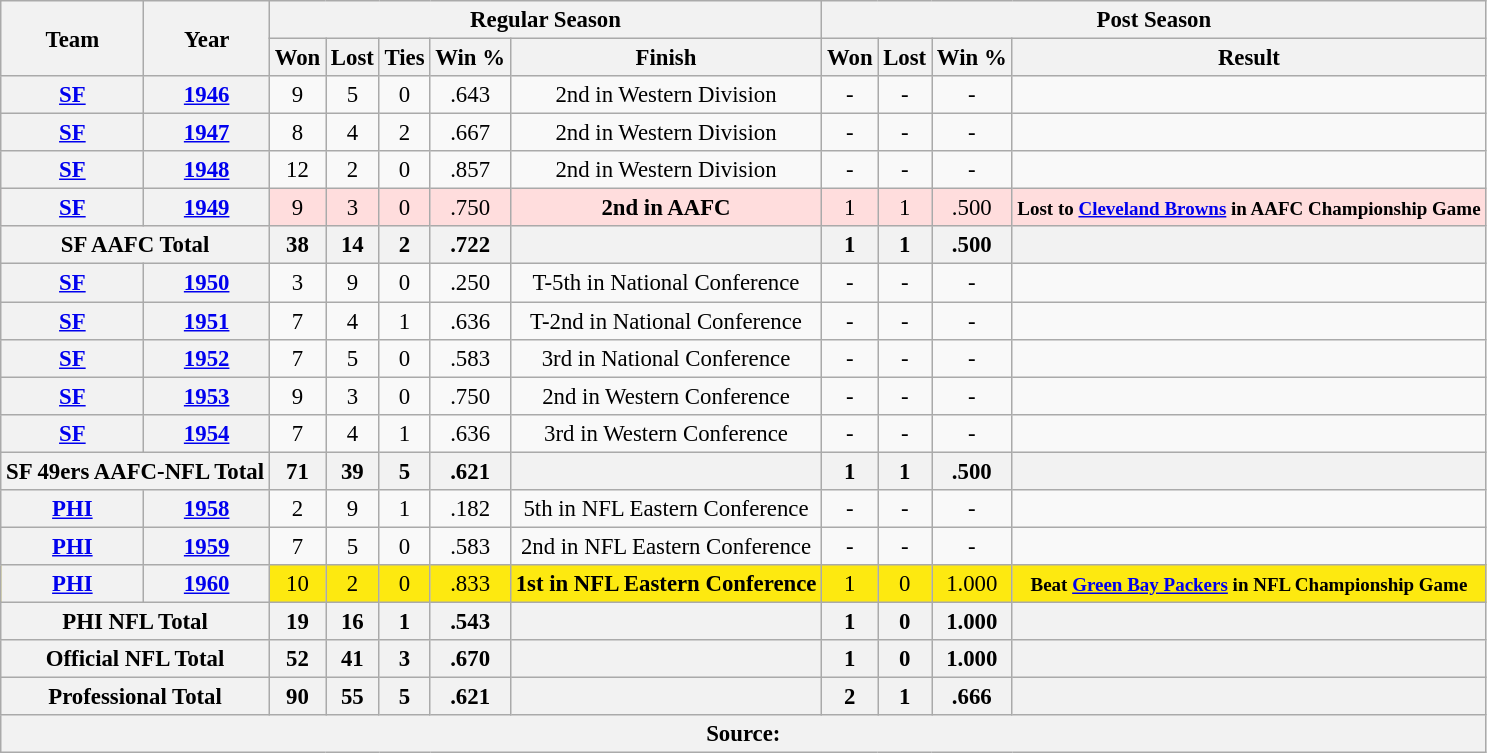<table class="wikitable" style="font-size: 95%; text-align:center;">
<tr>
<th rowspan="2">Team</th>
<th rowspan="2">Year</th>
<th colspan="5">Regular Season</th>
<th colspan="4">Post Season</th>
</tr>
<tr>
<th>Won</th>
<th>Lost</th>
<th>Ties</th>
<th>Win %</th>
<th>Finish</th>
<th>Won</th>
<th>Lost</th>
<th>Win %</th>
<th>Result</th>
</tr>
<tr>
<th><a href='#'>SF</a></th>
<th><a href='#'>1946</a></th>
<td>9</td>
<td>5</td>
<td>0</td>
<td>.643</td>
<td>2nd in Western Division</td>
<td>-</td>
<td>-</td>
<td>-</td>
<td></td>
</tr>
<tr>
<th><a href='#'>SF</a></th>
<th><a href='#'>1947</a></th>
<td>8</td>
<td>4</td>
<td>2</td>
<td>.667</td>
<td>2nd in Western Division</td>
<td>-</td>
<td>-</td>
<td>-</td>
<td></td>
</tr>
<tr>
<th><a href='#'>SF</a></th>
<th><a href='#'>1948</a></th>
<td>12</td>
<td>2</td>
<td>0</td>
<td>.857</td>
<td>2nd in Western Division</td>
<td>-</td>
<td>-</td>
<td>-</td>
<td></td>
</tr>
<tr style="background:#fdd;">
<th><a href='#'>SF</a></th>
<th><a href='#'>1949</a></th>
<td>9</td>
<td>3</td>
<td>0</td>
<td>.750</td>
<td><strong>2nd in AAFC</strong></td>
<td>1</td>
<td>1</td>
<td>.500</td>
<td><small><strong>Lost to <a href='#'>Cleveland Browns</a> in AAFC Championship Game</strong></small></td>
</tr>
<tr>
<th colspan="2">SF AAFC Total</th>
<th>38</th>
<th>14</th>
<th>2</th>
<th>.722</th>
<th></th>
<th>1</th>
<th>1</th>
<th>.500</th>
<th></th>
</tr>
<tr>
<th><a href='#'>SF</a></th>
<th><a href='#'>1950</a></th>
<td>3</td>
<td>9</td>
<td>0</td>
<td>.250</td>
<td>T-5th in National Conference</td>
<td>-</td>
<td>-</td>
<td>-</td>
<td></td>
</tr>
<tr>
<th><a href='#'>SF</a></th>
<th><a href='#'>1951</a></th>
<td>7</td>
<td>4</td>
<td>1</td>
<td>.636</td>
<td>T-2nd in National Conference</td>
<td>-</td>
<td>-</td>
<td>-</td>
<td></td>
</tr>
<tr>
<th><a href='#'>SF</a></th>
<th><a href='#'>1952</a></th>
<td>7</td>
<td>5</td>
<td>0</td>
<td>.583</td>
<td>3rd in National Conference</td>
<td>-</td>
<td>-</td>
<td>-</td>
<td></td>
</tr>
<tr>
<th><a href='#'>SF</a></th>
<th><a href='#'>1953</a></th>
<td>9</td>
<td>3</td>
<td>0</td>
<td>.750</td>
<td>2nd in Western Conference</td>
<td>-</td>
<td>-</td>
<td>-</td>
<td></td>
</tr>
<tr>
<th><a href='#'>SF</a></th>
<th><a href='#'>1954</a></th>
<td>7</td>
<td>4</td>
<td>1</td>
<td>.636</td>
<td>3rd in Western Conference</td>
<td>-</td>
<td>-</td>
<td>-</td>
<td></td>
</tr>
<tr>
<th colspan="2">SF 49ers AAFC-NFL Total</th>
<th>71</th>
<th>39</th>
<th>5</th>
<th>.621</th>
<th></th>
<th>1</th>
<th>1</th>
<th>.500</th>
<th></th>
</tr>
<tr>
<th><a href='#'>PHI</a></th>
<th><a href='#'>1958</a></th>
<td>2</td>
<td>9</td>
<td>1</td>
<td>.182</td>
<td>5th in NFL Eastern Conference</td>
<td>-</td>
<td>-</td>
<td>-</td>
<td></td>
</tr>
<tr>
<th><a href='#'>PHI</a></th>
<th><a href='#'>1959</a></th>
<td>7</td>
<td>5</td>
<td>0</td>
<td>.583</td>
<td>2nd in NFL Eastern Conference</td>
<td>-</td>
<td>-</td>
<td>-</td>
<td></td>
</tr>
<tr ! style="background:#FDE910;">
<th><a href='#'>PHI</a></th>
<th><a href='#'>1960</a></th>
<td>10</td>
<td>2</td>
<td>0</td>
<td>.833</td>
<td><strong>1st in NFL Eastern Conference</strong></td>
<td>1</td>
<td>0</td>
<td>1.000</td>
<td><small><strong>Beat <a href='#'>Green Bay Packers</a> in NFL Championship Game</strong></small></td>
</tr>
<tr>
<th colspan="2">PHI NFL Total</th>
<th>19</th>
<th>16</th>
<th>1</th>
<th>.543</th>
<th></th>
<th>1</th>
<th>0</th>
<th>1.000</th>
<th></th>
</tr>
<tr>
<th colspan="2">Official NFL Total</th>
<th>52</th>
<th>41</th>
<th>3</th>
<th>.670</th>
<th></th>
<th>1</th>
<th>0</th>
<th>1.000</th>
<th></th>
</tr>
<tr>
<th colspan="2">Professional Total</th>
<th>90</th>
<th>55</th>
<th>5</th>
<th>.621</th>
<th></th>
<th>2</th>
<th>1</th>
<th>.666</th>
<th></th>
</tr>
<tr>
<th colspan="11">Source: </th>
</tr>
</table>
